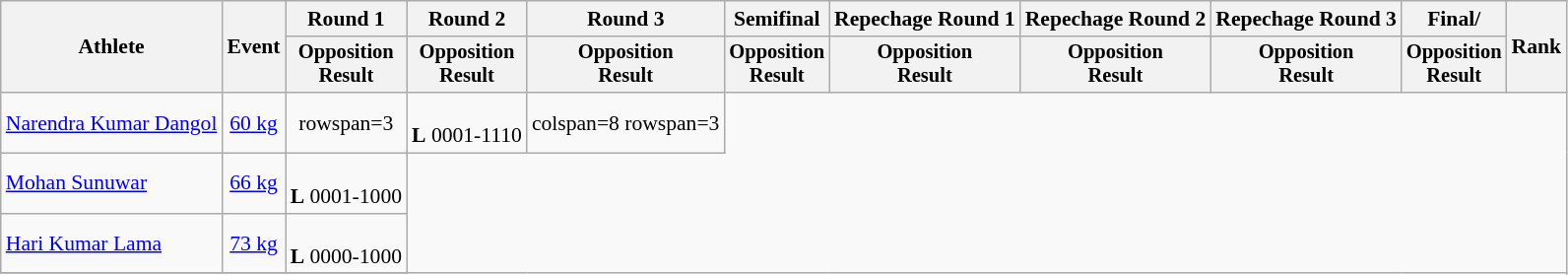<table class=wikitable style="text-align:center; font-size:90%">
<tr>
<th rowspan="2">Athlete</th>
<th rowspan="2">Event</th>
<th>Round 1</th>
<th>Round 2</th>
<th>Round 3</th>
<th>Semifinal</th>
<th>Repechage Round 1</th>
<th>Repechage Round 2</th>
<th>Repechage Round 3</th>
<th>Final/</th>
<th rowspan=2>Rank</th>
</tr>
<tr style="font-size:95%">
<th>Opposition<br>Result</th>
<th>Opposition<br>Result</th>
<th>Opposition<br>Result</th>
<th>Opposition<br>Result</th>
<th>Opposition<br>Result</th>
<th>Opposition<br>Result</th>
<th>Opposition<br>Result</th>
<th>Opposition<br>Result</th>
</tr>
<tr>
<td align=left><a href='#'>Narendra Kumar Dangol</a></td>
<td><a href='#'>60 kg</a></td>
<td>rowspan=3 </td>
<td style="text-align:center;"> <br> <strong>L</strong> 0001-1110</td>
<td>colspan=8 rowspan=3 </td>
</tr>
<tr>
<td align=left><a href='#'>Mohan Sunuwar</a></td>
<td><a href='#'>66 kg</a></td>
<td style="text-align:center;"> <br> <strong>L</strong> 0001-1000</td>
</tr>
<tr>
<td align=left><a href='#'>Hari Kumar Lama</a></td>
<td><a href='#'>73 kg</a></td>
<td style="text-align:center;"> <br> <strong>L</strong> 0000-1000</td>
</tr>
<tr>
</tr>
</table>
